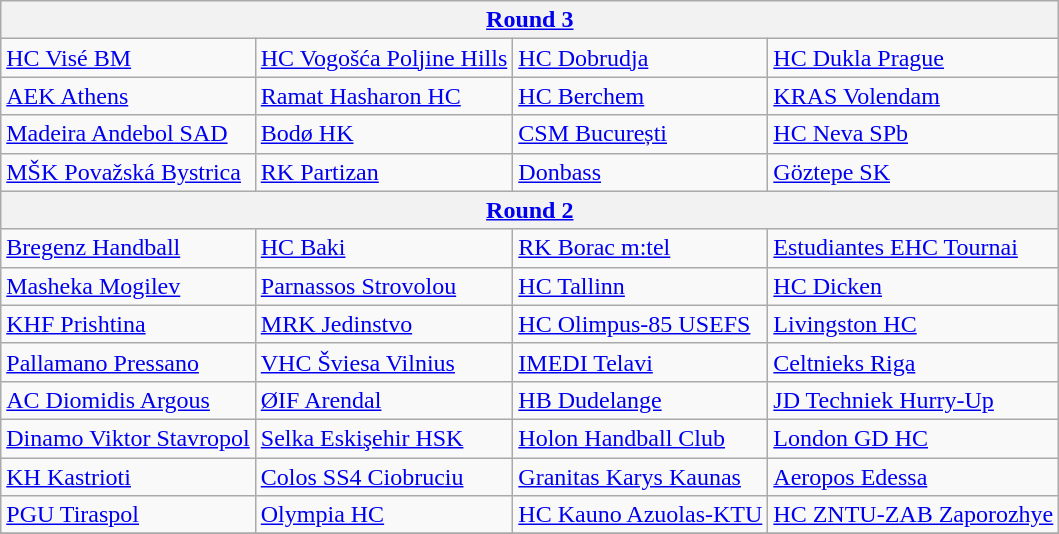<table class="wikitable">
<tr>
<th colspan="4"><a href='#'>Round 3</a></th>
</tr>
<tr>
<td> <a href='#'>HC Visé BM</a></td>
<td> <a href='#'>HC Vogošća Poljine Hills</a></td>
<td> <a href='#'>HC Dobrudja</a></td>
<td> <a href='#'>HC Dukla Prague</a></td>
</tr>
<tr>
<td> <a href='#'>AEK Athens</a></td>
<td> <a href='#'>Ramat Hasharon HC</a></td>
<td> <a href='#'>HC Berchem</a></td>
<td> <a href='#'>KRAS Volendam</a></td>
</tr>
<tr>
<td> <a href='#'>Madeira Andebol SAD</a></td>
<td> <a href='#'>Bodø HK</a></td>
<td> <a href='#'>CSM București</a></td>
<td> <a href='#'>HC Neva SPb</a></td>
</tr>
<tr>
<td> <a href='#'>MŠK Považská Bystrica</a></td>
<td> <a href='#'>RK Partizan</a></td>
<td> <a href='#'>Donbass</a></td>
<td> <a href='#'>Göztepe SK</a></td>
</tr>
<tr>
<th colspan="4"><a href='#'>Round 2</a></th>
</tr>
<tr>
<td> <a href='#'>Bregenz Handball</a></td>
<td> <a href='#'>HC Baki</a></td>
<td> <a href='#'>RK Borac m:tel</a></td>
<td> <a href='#'>Estudiantes EHC Tournai</a></td>
</tr>
<tr>
<td> <a href='#'>Masheka Mogilev</a></td>
<td> <a href='#'>Parnassos Strovolou</a></td>
<td> <a href='#'>HC Tallinn</a></td>
<td> <a href='#'>HC Dicken</a></td>
</tr>
<tr>
<td> <a href='#'>KHF Prishtina</a></td>
<td> <a href='#'>MRK Jedinstvo</a></td>
<td> <a href='#'>HC Olimpus-85 USEFS</a></td>
<td> <a href='#'>Livingston HC</a></td>
</tr>
<tr>
<td> <a href='#'>Pallamano Pressano</a></td>
<td> <a href='#'>VHC Šviesa Vilnius</a></td>
<td> <a href='#'>IMEDI Telavi</a></td>
<td> <a href='#'>Celtnieks Riga</a></td>
</tr>
<tr>
<td> <a href='#'>AC Diomidis Argous</a></td>
<td> <a href='#'>ØIF Arendal</a></td>
<td> <a href='#'>HB Dudelange</a></td>
<td> <a href='#'>JD Techniek Hurry-Up</a></td>
</tr>
<tr>
<td> <a href='#'>Dinamo Viktor Stavropol</a></td>
<td> <a href='#'>Selka Eskişehir HSK</a></td>
<td> <a href='#'>Holon Handball Club</a></td>
<td> <a href='#'>London GD HC</a></td>
</tr>
<tr>
<td> <a href='#'>KH Kastrioti</a></td>
<td> <a href='#'>Colos SS4 Ciobruciu</a></td>
<td> <a href='#'>Granitas Karys Kaunas</a></td>
<td> <a href='#'>Aeropos Edessa</a></td>
</tr>
<tr>
<td> <a href='#'>PGU Tiraspol</a></td>
<td> <a href='#'>Olympia HC</a></td>
<td> <a href='#'>HC Kauno Azuolas-KTU</a></td>
<td> <a href='#'>HC ZNTU-ZAB Zaporozhye</a></td>
</tr>
<tr>
</tr>
</table>
